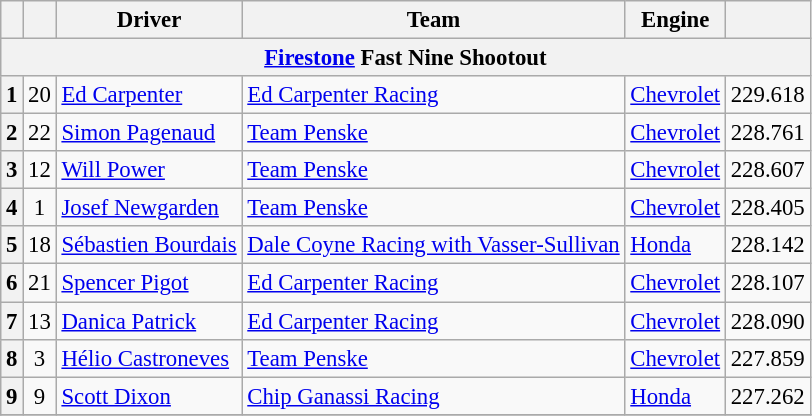<table class="wikitable" style="font-size:95%;">
<tr>
<th></th>
<th></th>
<th>Driver</th>
<th>Team</th>
<th>Engine</th>
<th></th>
</tr>
<tr>
<th scope="row" colspan=6><a href='#'>Firestone</a> Fast Nine Shootout</th>
</tr>
<tr>
<th scope="row">1</th>
<td style="text-align:center;">20</td>
<td align="left"> <a href='#'>Ed Carpenter</a></td>
<td><a href='#'>Ed Carpenter Racing</a></td>
<td><a href='#'>Chevrolet</a></td>
<td>229.618</td>
</tr>
<tr>
<th scope="row">2</th>
<td style="text-align:center;">22</td>
<td align="left"> <a href='#'>Simon Pagenaud</a></td>
<td><a href='#'>Team Penske</a></td>
<td><a href='#'>Chevrolet</a></td>
<td>228.761</td>
</tr>
<tr>
<th scope="row">3</th>
<td style="text-align:center;">12</td>
<td align="left"> <a href='#'>Will Power</a></td>
<td><a href='#'>Team Penske</a></td>
<td><a href='#'>Chevrolet</a></td>
<td>228.607</td>
</tr>
<tr>
<th scope="row">4</th>
<td style="text-align:center;">1</td>
<td align="left"> <a href='#'>Josef Newgarden</a></td>
<td><a href='#'>Team Penske</a></td>
<td><a href='#'>Chevrolet</a></td>
<td>228.405</td>
</tr>
<tr>
<th scope="row">5</th>
<td style="text-align:center;">18</td>
<td align="left"> <a href='#'>Sébastien Bourdais</a></td>
<td><a href='#'>Dale Coyne Racing with Vasser-Sullivan</a></td>
<td><a href='#'>Honda</a></td>
<td>228.142</td>
</tr>
<tr>
<th scope="row">6</th>
<td style="text-align:center;">21</td>
<td align="left"> <a href='#'>Spencer Pigot</a></td>
<td><a href='#'>Ed Carpenter Racing</a></td>
<td><a href='#'>Chevrolet</a></td>
<td>228.107</td>
</tr>
<tr>
<th scope="row">7</th>
<td style="text-align:center;">13</td>
<td align="left"> <a href='#'>Danica Patrick</a></td>
<td><a href='#'>Ed Carpenter Racing</a></td>
<td><a href='#'>Chevrolet</a></td>
<td>228.090</td>
</tr>
<tr>
<th scope="row">8</th>
<td style="text-align:center;">3</td>
<td align="left"> <a href='#'>Hélio Castroneves</a></td>
<td><a href='#'>Team Penske</a></td>
<td><a href='#'>Chevrolet</a></td>
<td>227.859</td>
</tr>
<tr>
<th scope="row">9</th>
<td style="text-align:center;">9</td>
<td align="left"> <a href='#'>Scott Dixon</a></td>
<td><a href='#'>Chip Ganassi Racing</a></td>
<td><a href='#'>Honda</a></td>
<td>227.262</td>
</tr>
<tr>
</tr>
</table>
